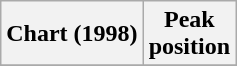<table class="wikitable sortable plainrowheaders" style="text-align:center">
<tr>
<th scope="col">Chart (1998)</th>
<th scope="col">Peak<br> position</th>
</tr>
<tr>
</tr>
</table>
